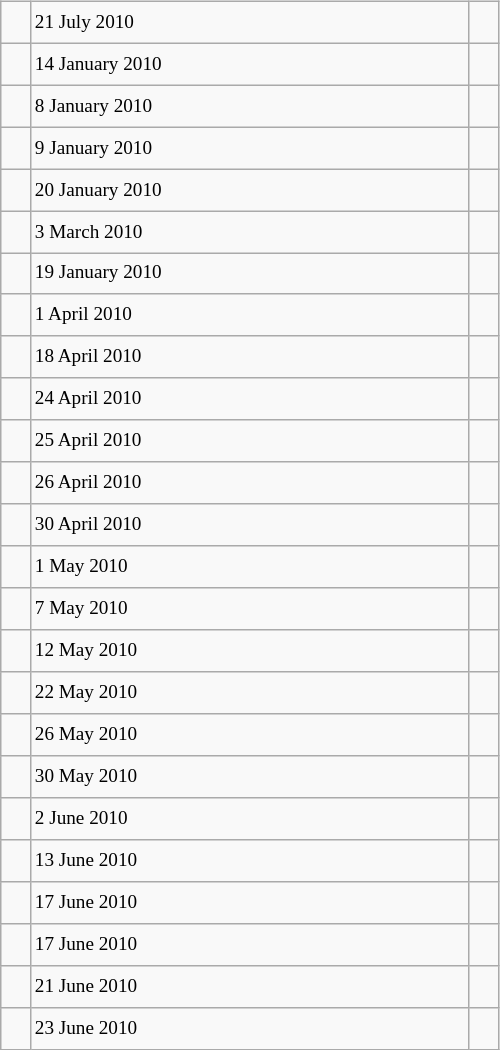<table class="wikitable" style="font-size: 80%; float: left; width: 26em; margin-right: 1em; height: 700px">
<tr>
<td></td>
<td>21 July 2010</td>
<td></td>
</tr>
<tr>
<td></td>
<td>14 January 2010</td>
<td></td>
</tr>
<tr>
<td></td>
<td>8 January 2010</td>
<td></td>
</tr>
<tr>
<td></td>
<td>9 January 2010</td>
<td></td>
</tr>
<tr>
<td></td>
<td>20 January 2010</td>
<td></td>
</tr>
<tr>
<td></td>
<td>3 March 2010</td>
<td></td>
</tr>
<tr>
<td></td>
<td>19 January 2010</td>
<td></td>
</tr>
<tr>
<td></td>
<td>1 April 2010</td>
<td></td>
</tr>
<tr>
<td></td>
<td>18 April 2010</td>
<td></td>
</tr>
<tr>
<td></td>
<td>24 April 2010</td>
<td></td>
</tr>
<tr>
<td></td>
<td>25 April 2010</td>
<td></td>
</tr>
<tr>
<td></td>
<td>26 April 2010</td>
<td></td>
</tr>
<tr>
<td></td>
<td>30 April 2010</td>
<td></td>
</tr>
<tr>
<td></td>
<td>1 May 2010</td>
<td></td>
</tr>
<tr>
<td></td>
<td>7 May 2010</td>
<td></td>
</tr>
<tr>
<td></td>
<td>12 May 2010</td>
<td></td>
</tr>
<tr>
<td></td>
<td>22 May 2010</td>
<td></td>
</tr>
<tr>
<td></td>
<td>26 May 2010</td>
<td></td>
</tr>
<tr>
<td></td>
<td>30 May 2010</td>
<td></td>
</tr>
<tr>
<td></td>
<td>2 June 2010</td>
<td></td>
</tr>
<tr>
<td></td>
<td>13 June 2010</td>
<td></td>
</tr>
<tr>
<td></td>
<td>17 June 2010</td>
<td></td>
</tr>
<tr>
<td></td>
<td>17 June 2010</td>
<td></td>
</tr>
<tr>
<td></td>
<td>21 June 2010</td>
<td></td>
</tr>
<tr>
<td></td>
<td>23 June 2010</td>
<td></td>
</tr>
</table>
